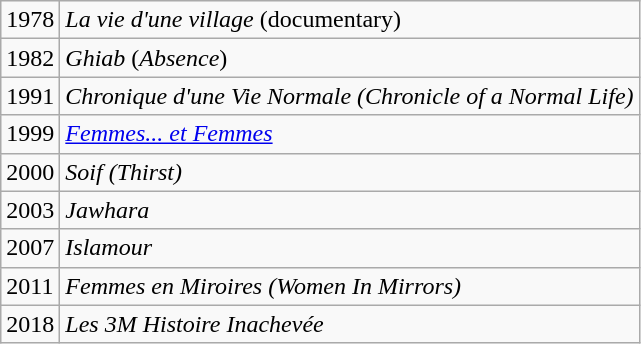<table class="wikitable">
<tr>
<td>1978</td>
<td><em>La vie d'une village</em> (documentary)</td>
</tr>
<tr>
<td>1982</td>
<td><em>Ghiab</em> (<em>Absence</em>)</td>
</tr>
<tr>
<td>1991</td>
<td><em>Chronique d'une Vie Normale (Chronicle of a Normal Life)</em></td>
</tr>
<tr>
<td>1999</td>
<td><em><a href='#'>Femmes... et Femmes</a></em></td>
</tr>
<tr>
<td>2000</td>
<td><em>Soif (Thirst)</em></td>
</tr>
<tr>
<td>2003</td>
<td><em>Jawhara</em></td>
</tr>
<tr>
<td>2007</td>
<td><em>Islamour</em></td>
</tr>
<tr>
<td>2011</td>
<td><em>Femmes en Miroires (Women In Mirrors)</em></td>
</tr>
<tr>
<td>2018</td>
<td><em>Les 3M Histoire Inachevée</em></td>
</tr>
</table>
